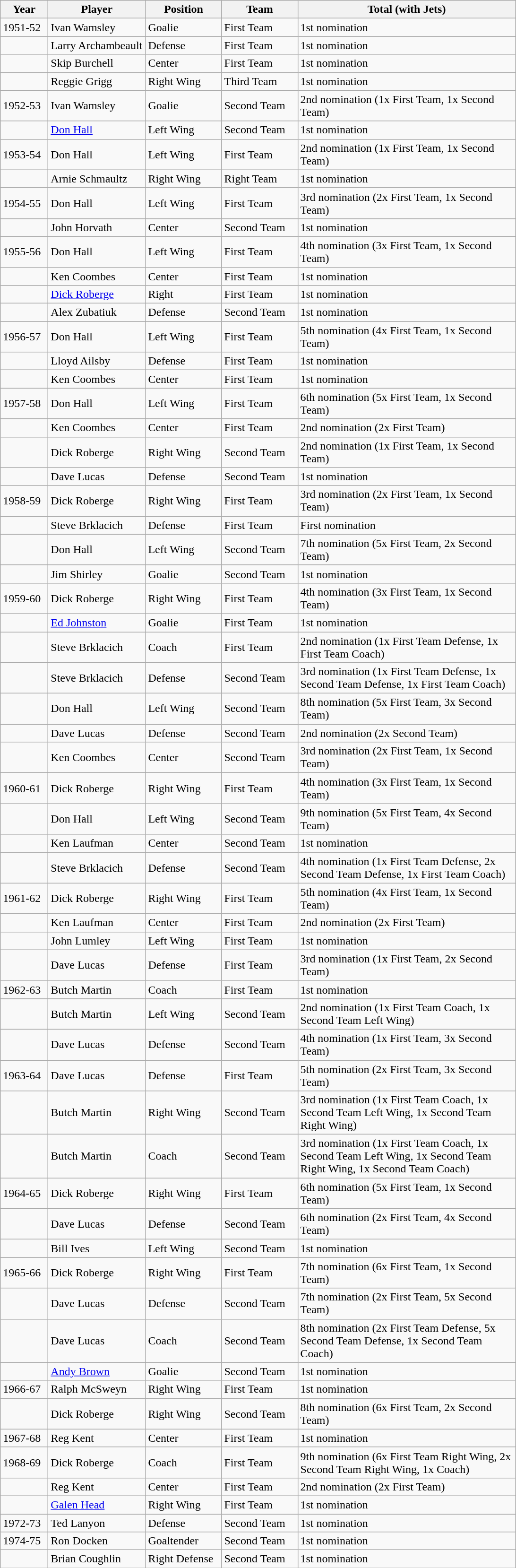<table class="wikitable" style="text-align:left">
<tr>
<th width="60">Year</th>
<th width="130">Player</th>
<th width="100">Position</th>
<th width="100">Team</th>
<th width="300">Total (with Jets)</th>
</tr>
<tr>
<td>1951-52</td>
<td>Ivan Wamsley</td>
<td>Goalie</td>
<td>First Team</td>
<td>1st nomination</td>
</tr>
<tr>
<td></td>
<td>Larry Archambeault</td>
<td>Defense</td>
<td>First Team</td>
<td>1st nomination</td>
</tr>
<tr>
<td></td>
<td>Skip Burchell</td>
<td>Center</td>
<td>First Team</td>
<td>1st nomination</td>
</tr>
<tr>
<td></td>
<td>Reggie Grigg</td>
<td>Right Wing</td>
<td>Third Team</td>
<td>1st nomination</td>
</tr>
<tr>
<td>1952-53</td>
<td>Ivan Wamsley</td>
<td>Goalie</td>
<td>Second Team</td>
<td>2nd nomination (1x First Team, 1x Second Team)</td>
</tr>
<tr>
<td></td>
<td><a href='#'>Don Hall</a></td>
<td>Left Wing</td>
<td>Second Team</td>
<td>1st nomination</td>
</tr>
<tr>
<td>1953-54</td>
<td>Don Hall</td>
<td>Left Wing</td>
<td>First Team</td>
<td>2nd nomination (1x First Team, 1x Second Team)</td>
</tr>
<tr>
<td></td>
<td>Arnie Schmaultz</td>
<td>Right Wing</td>
<td>Right Team</td>
<td>1st nomination</td>
</tr>
<tr>
<td>1954-55</td>
<td>Don Hall</td>
<td>Left Wing</td>
<td>First Team</td>
<td>3rd nomination (2x First Team, 1x Second Team)</td>
</tr>
<tr>
<td></td>
<td>John Horvath</td>
<td>Center</td>
<td>Second Team</td>
<td>1st nomination</td>
</tr>
<tr>
<td>1955-56</td>
<td>Don Hall</td>
<td>Left Wing</td>
<td>First Team</td>
<td>4th nomination (3x First Team, 1x Second Team)</td>
</tr>
<tr>
<td></td>
<td>Ken Coombes</td>
<td>Center</td>
<td>First Team</td>
<td>1st nomination</td>
</tr>
<tr>
<td></td>
<td><a href='#'>Dick Roberge</a></td>
<td>Right</td>
<td>First Team</td>
<td>1st nomination</td>
</tr>
<tr>
<td></td>
<td>Alex Zubatiuk</td>
<td>Defense</td>
<td>Second Team</td>
<td>1st nomination</td>
</tr>
<tr>
<td>1956-57</td>
<td>Don Hall</td>
<td>Left Wing</td>
<td>First Team</td>
<td>5th nomination (4x First Team, 1x Second Team)</td>
</tr>
<tr>
<td></td>
<td>Lloyd Ailsby</td>
<td>Defense</td>
<td>First Team</td>
<td>1st nomination</td>
</tr>
<tr>
<td></td>
<td>Ken Coombes</td>
<td>Center</td>
<td>First Team</td>
<td>1st nomination</td>
</tr>
<tr>
<td>1957-58</td>
<td>Don Hall</td>
<td>Left Wing</td>
<td>First Team</td>
<td>6th nomination (5x First Team, 1x Second Team)</td>
</tr>
<tr>
<td></td>
<td>Ken Coombes</td>
<td>Center</td>
<td>First Team</td>
<td>2nd nomination (2x First Team)</td>
</tr>
<tr>
<td></td>
<td>Dick Roberge</td>
<td>Right Wing</td>
<td>Second Team</td>
<td>2nd nomination (1x First Team, 1x Second Team)</td>
</tr>
<tr>
<td></td>
<td>Dave Lucas</td>
<td>Defense</td>
<td>Second Team</td>
<td>1st nomination</td>
</tr>
<tr>
<td>1958-59</td>
<td>Dick Roberge</td>
<td>Right Wing</td>
<td>First Team</td>
<td>3rd nomination (2x First Team, 1x Second Team)</td>
</tr>
<tr>
<td></td>
<td>Steve Brklacich</td>
<td>Defense</td>
<td>First Team</td>
<td>First nomination</td>
</tr>
<tr>
<td></td>
<td>Don Hall</td>
<td>Left Wing</td>
<td>Second Team</td>
<td>7th nomination (5x First Team, 2x Second Team)</td>
</tr>
<tr>
<td></td>
<td>Jim Shirley</td>
<td>Goalie</td>
<td>Second Team</td>
<td>1st nomination</td>
</tr>
<tr>
<td>1959-60</td>
<td>Dick Roberge</td>
<td>Right Wing</td>
<td>First Team</td>
<td>4th nomination (3x First Team, 1x Second Team)</td>
</tr>
<tr>
<td></td>
<td><a href='#'>Ed Johnston</a></td>
<td>Goalie</td>
<td>First Team</td>
<td>1st nomination</td>
</tr>
<tr>
<td></td>
<td>Steve Brklacich</td>
<td>Coach</td>
<td>First Team</td>
<td>2nd nomination (1x First Team Defense, 1x First Team Coach)</td>
</tr>
<tr>
<td></td>
<td>Steve Brklacich</td>
<td>Defense</td>
<td>Second Team</td>
<td>3rd nomination (1x First Team Defense, 1x Second Team Defense, 1x First Team Coach)</td>
</tr>
<tr>
<td></td>
<td>Don Hall</td>
<td>Left Wing</td>
<td>Second Team</td>
<td>8th nomination (5x First Team, 3x Second Team)</td>
</tr>
<tr>
<td></td>
<td>Dave Lucas</td>
<td>Defense</td>
<td>Second Team</td>
<td>2nd nomination (2x Second Team)</td>
</tr>
<tr>
<td></td>
<td>Ken Coombes</td>
<td>Center</td>
<td>Second Team</td>
<td>3rd nomination (2x First Team, 1x Second Team)</td>
</tr>
<tr>
<td>1960-61</td>
<td>Dick Roberge</td>
<td>Right Wing</td>
<td>First Team</td>
<td>4th nomination (3x First Team, 1x Second Team)</td>
</tr>
<tr>
<td></td>
<td>Don Hall</td>
<td>Left Wing</td>
<td>Second Team</td>
<td>9th nomination (5x First Team, 4x Second Team)</td>
</tr>
<tr>
<td></td>
<td>Ken Laufman</td>
<td>Center</td>
<td>Second Team</td>
<td>1st nomination</td>
</tr>
<tr>
<td></td>
<td>Steve Brklacich</td>
<td>Defense</td>
<td>Second Team</td>
<td>4th nomination (1x First Team Defense, 2x Second Team Defense, 1x First Team Coach)</td>
</tr>
<tr>
<td>1961-62</td>
<td>Dick Roberge</td>
<td>Right Wing</td>
<td>First Team</td>
<td>5th nomination (4x First Team, 1x Second Team)</td>
</tr>
<tr>
<td></td>
<td>Ken Laufman</td>
<td>Center</td>
<td>First Team</td>
<td>2nd nomination (2x First Team)</td>
</tr>
<tr>
<td></td>
<td>John Lumley</td>
<td>Left Wing</td>
<td>First Team</td>
<td>1st nomination</td>
</tr>
<tr>
<td></td>
<td>Dave Lucas</td>
<td>Defense</td>
<td>First Team</td>
<td>3rd nomination (1x First Team, 2x Second Team)</td>
</tr>
<tr>
<td>1962-63</td>
<td>Butch Martin</td>
<td>Coach</td>
<td>First Team</td>
<td>1st nomination</td>
</tr>
<tr>
<td></td>
<td>Butch Martin</td>
<td>Left Wing</td>
<td>Second Team</td>
<td>2nd nomination (1x First Team Coach, 1x Second Team Left Wing)</td>
</tr>
<tr>
<td></td>
<td>Dave Lucas</td>
<td>Defense</td>
<td>Second Team</td>
<td>4th nomination (1x First Team, 3x Second Team)</td>
</tr>
<tr>
<td>1963-64</td>
<td>Dave Lucas</td>
<td>Defense</td>
<td>First Team</td>
<td>5th nomination (2x First Team, 3x Second Team)</td>
</tr>
<tr>
<td></td>
<td>Butch Martin</td>
<td>Right Wing</td>
<td>Second Team</td>
<td>3rd nomination (1x First Team Coach, 1x Second Team Left Wing, 1x Second Team Right Wing)</td>
</tr>
<tr>
<td></td>
<td>Butch Martin</td>
<td>Coach</td>
<td>Second Team</td>
<td>3rd nomination (1x First Team Coach, 1x Second Team Left Wing, 1x Second Team Right Wing, 1x Second Team Coach)</td>
</tr>
<tr>
<td>1964-65</td>
<td>Dick Roberge</td>
<td>Right Wing</td>
<td>First Team</td>
<td>6th nomination (5x First Team, 1x Second Team)</td>
</tr>
<tr>
<td></td>
<td>Dave Lucas</td>
<td>Defense</td>
<td>Second Team</td>
<td>6th nomination (2x First Team, 4x Second Team)</td>
</tr>
<tr>
<td></td>
<td>Bill Ives</td>
<td>Left Wing</td>
<td>Second Team</td>
<td>1st nomination</td>
</tr>
<tr>
<td>1965-66</td>
<td>Dick Roberge</td>
<td>Right Wing</td>
<td>First Team</td>
<td>7th nomination (6x First Team, 1x Second Team)</td>
</tr>
<tr>
<td></td>
<td>Dave Lucas</td>
<td>Defense</td>
<td>Second Team</td>
<td>7th nomination (2x First Team, 5x Second Team)</td>
</tr>
<tr>
<td></td>
<td>Dave Lucas</td>
<td>Coach</td>
<td>Second Team</td>
<td>8th nomination (2x First Team Defense, 5x Second Team Defense, 1x Second Team Coach)</td>
</tr>
<tr>
<td></td>
<td><a href='#'>Andy Brown</a></td>
<td>Goalie</td>
<td>Second Team</td>
<td>1st nomination</td>
</tr>
<tr>
<td>1966-67</td>
<td>Ralph McSweyn</td>
<td>Right Wing</td>
<td>First Team</td>
<td>1st nomination</td>
</tr>
<tr>
<td></td>
<td>Dick Roberge</td>
<td>Right Wing</td>
<td>Second Team</td>
<td>8th nomination (6x First Team, 2x Second Team)</td>
</tr>
<tr>
<td>1967-68</td>
<td>Reg Kent</td>
<td>Center</td>
<td>First Team</td>
<td>1st nomination</td>
</tr>
<tr>
<td>1968-69</td>
<td>Dick Roberge</td>
<td>Coach</td>
<td>First Team</td>
<td>9th nomination (6x First Team Right Wing, 2x Second Team Right Wing, 1x Coach)</td>
</tr>
<tr>
<td></td>
<td>Reg Kent</td>
<td>Center</td>
<td>First Team</td>
<td>2nd nomination (2x First Team)</td>
</tr>
<tr>
<td></td>
<td><a href='#'>Galen Head</a></td>
<td>Right Wing</td>
<td>First Team</td>
<td>1st nomination</td>
</tr>
<tr>
<td>1972-73</td>
<td>Ted Lanyon</td>
<td>Defense</td>
<td>Second Team</td>
<td>1st nomination</td>
</tr>
<tr>
<td>1974-75</td>
<td>Ron Docken</td>
<td>Goaltender</td>
<td>Second Team</td>
<td>1st nomination</td>
</tr>
<tr>
<td></td>
<td>Brian Coughlin</td>
<td>Right Defense</td>
<td>Second Team</td>
<td>1st nomination</td>
</tr>
</table>
